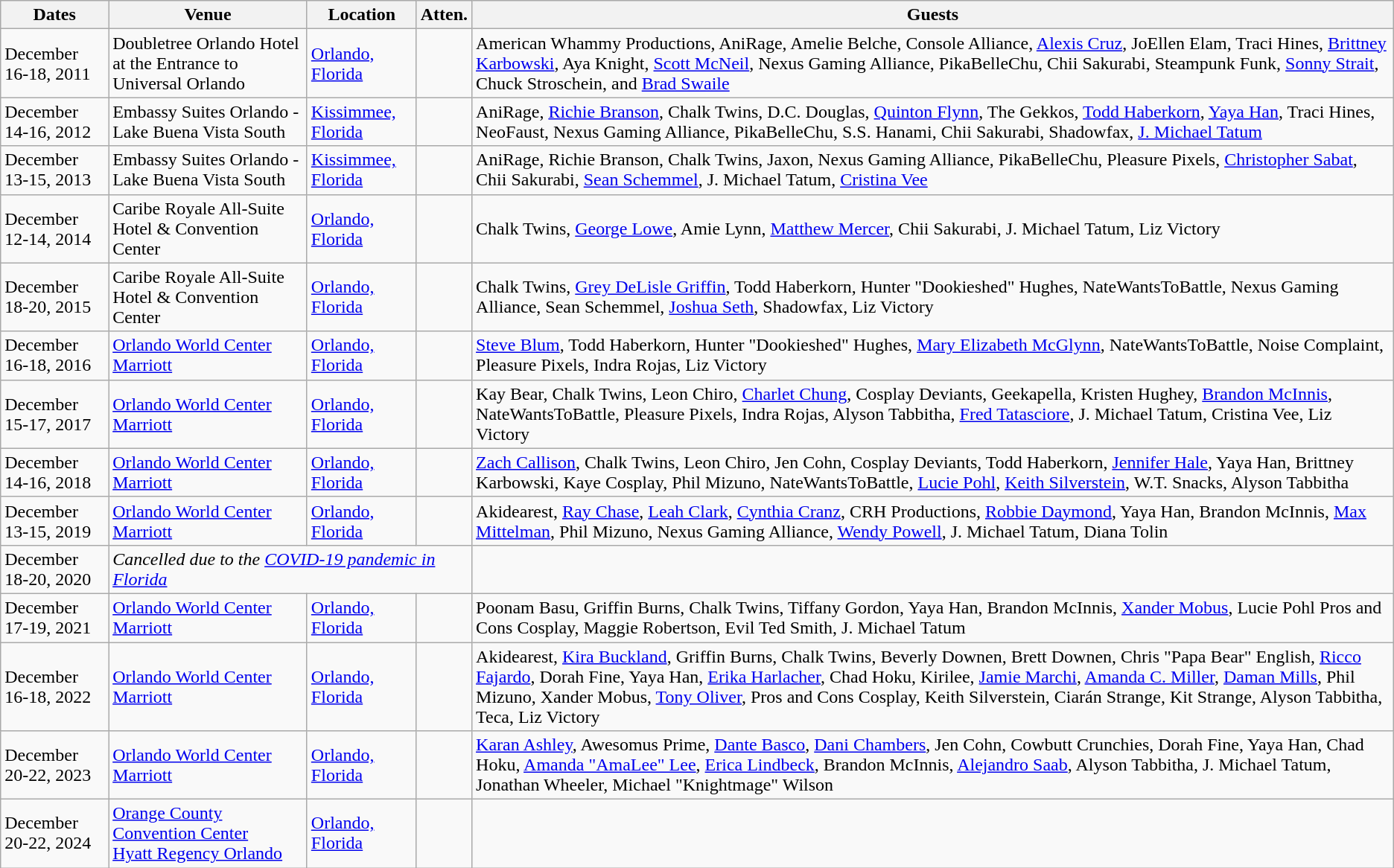<table class="wikitable">
<tr>
<th>Dates</th>
<th>Venue</th>
<th>Location</th>
<th>Atten.</th>
<th>Guests</th>
</tr>
<tr>
<td>December 16-18, 2011</td>
<td>Doubletree Orlando Hotel at the Entrance to Universal Orlando</td>
<td><a href='#'>Orlando, Florida</a></td>
<td></td>
<td>American Whammy Productions, AniRage, Amelie Belche, Console Alliance, <a href='#'>Alexis Cruz</a>, JoEllen Elam, Traci Hines, <a href='#'>Brittney Karbowski</a>, Aya Knight, <a href='#'>Scott McNeil</a>, Nexus Gaming Alliance, PikaBelleChu, Chii Sakurabi, Steampunk Funk, <a href='#'>Sonny Strait</a>, Chuck Stroschein, and <a href='#'>Brad Swaile</a></td>
</tr>
<tr>
<td>December 14-16, 2012</td>
<td>Embassy Suites Orlando - Lake Buena Vista South</td>
<td><a href='#'>Kissimmee, Florida</a></td>
<td></td>
<td>AniRage, <a href='#'>Richie Branson</a>, Chalk Twins, D.C. Douglas, <a href='#'>Quinton Flynn</a>, The Gekkos, <a href='#'>Todd Haberkorn</a>, <a href='#'>Yaya Han</a>, Traci Hines, NeoFaust, Nexus Gaming Alliance, PikaBelleChu, S.S. Hanami, Chii Sakurabi, Shadowfax, <a href='#'>J. Michael Tatum</a></td>
</tr>
<tr>
<td>December 13-15, 2013</td>
<td>Embassy Suites Orlando - Lake Buena Vista South</td>
<td><a href='#'>Kissimmee, Florida</a></td>
<td></td>
<td>AniRage, Richie Branson, Chalk Twins, Jaxon, Nexus Gaming Alliance, PikaBelleChu, Pleasure Pixels, <a href='#'>Christopher Sabat</a>, Chii Sakurabi, <a href='#'>Sean Schemmel</a>, J. Michael Tatum, <a href='#'>Cristina Vee</a></td>
</tr>
<tr>
<td>December 12-14, 2014</td>
<td>Caribe Royale All-Suite Hotel & Convention Center</td>
<td><a href='#'>Orlando, Florida</a></td>
<td></td>
<td>Chalk Twins, <a href='#'>George Lowe</a>, Amie Lynn, <a href='#'>Matthew Mercer</a>, Chii Sakurabi, J. Michael Tatum, Liz Victory</td>
</tr>
<tr>
<td>December 18-20, 2015</td>
<td>Caribe Royale All-Suite Hotel & Convention Center</td>
<td><a href='#'>Orlando, Florida</a></td>
<td></td>
<td>Chalk Twins, <a href='#'>Grey DeLisle Griffin</a>, Todd Haberkorn, Hunter "Dookieshed" Hughes, NateWantsToBattle, Nexus Gaming Alliance, Sean Schemmel, <a href='#'>Joshua Seth</a>, Shadowfax, Liz Victory</td>
</tr>
<tr>
<td>December 16-18, 2016</td>
<td><a href='#'>Orlando World Center Marriott</a></td>
<td><a href='#'>Orlando, Florida</a></td>
<td></td>
<td><a href='#'>Steve Blum</a>, Todd Haberkorn, Hunter "Dookieshed" Hughes, <a href='#'>Mary Elizabeth McGlynn</a>, NateWantsToBattle, Noise Complaint, Pleasure Pixels, Indra Rojas, Liz Victory</td>
</tr>
<tr>
<td>December 15-17, 2017</td>
<td><a href='#'>Orlando World Center Marriott</a></td>
<td><a href='#'>Orlando, Florida</a></td>
<td></td>
<td>Kay Bear, Chalk Twins, Leon Chiro, <a href='#'>Charlet Chung</a>, Cosplay Deviants, Geekapella, Kristen Hughey, <a href='#'>Brandon McInnis</a>, NateWantsToBattle, Pleasure Pixels, Indra Rojas, Alyson Tabbitha, <a href='#'>Fred Tatasciore</a>, J. Michael Tatum, Cristina Vee, Liz Victory</td>
</tr>
<tr>
<td>December 14-16, 2018</td>
<td><a href='#'>Orlando World Center Marriott</a></td>
<td><a href='#'>Orlando, Florida</a></td>
<td></td>
<td><a href='#'>Zach Callison</a>, Chalk Twins, Leon Chiro, Jen Cohn, Cosplay Deviants, Todd Haberkorn, <a href='#'>Jennifer Hale</a>, Yaya Han, Brittney Karbowski, Kaye Cosplay, Phil Mizuno, NateWantsToBattle, <a href='#'>Lucie Pohl</a>, <a href='#'>Keith Silverstein</a>, W.T. Snacks, Alyson Tabbitha</td>
</tr>
<tr>
<td>December 13-15, 2019</td>
<td><a href='#'>Orlando World Center Marriott</a></td>
<td><a href='#'>Orlando, Florida</a></td>
<td></td>
<td>Akidearest, <a href='#'>Ray Chase</a>, <a href='#'>Leah Clark</a>, <a href='#'>Cynthia Cranz</a>, CRH Productions, <a href='#'>Robbie Daymond</a>, Yaya Han, Brandon McInnis, <a href='#'>Max Mittelman</a>, Phil Mizuno, Nexus Gaming Alliance, <a href='#'>Wendy Powell</a>, J. Michael Tatum, Diana Tolin</td>
</tr>
<tr>
<td>December 18-20, 2020</td>
<td colspan=3><em>Cancelled due to the <a href='#'>COVID-19 pandemic in Florida</a></em></td>
</tr>
<tr>
<td>December 17-19, 2021</td>
<td><a href='#'>Orlando World Center Marriott</a></td>
<td><a href='#'>Orlando, Florida</a></td>
<td></td>
<td>Poonam Basu, Griffin Burns, Chalk Twins, Tiffany Gordon, Yaya Han, Brandon McInnis, <a href='#'>Xander Mobus</a>, Lucie Pohl Pros and Cons Cosplay, Maggie Robertson, Evil Ted Smith, J. Michael Tatum</td>
</tr>
<tr>
<td>December 16-18, 2022</td>
<td><a href='#'>Orlando World Center Marriott</a></td>
<td><a href='#'>Orlando, Florida</a></td>
<td></td>
<td>Akidearest, <a href='#'>Kira Buckland</a>, Griffin Burns, Chalk Twins, Beverly Downen, Brett Downen, Chris "Papa Bear" English, <a href='#'>Ricco Fajardo</a>, Dorah Fine, Yaya Han, <a href='#'>Erika Harlacher</a>, Chad Hoku, Kirilee, <a href='#'>Jamie Marchi</a>, <a href='#'>Amanda C. Miller</a>, <a href='#'>Daman Mills</a>, Phil Mizuno, Xander Mobus, <a href='#'>Tony Oliver</a>, Pros and Cons Cosplay, Keith Silverstein, Ciarán Strange, Kit Strange, Alyson Tabbitha, Teca, Liz Victory</td>
</tr>
<tr>
<td>December 20-22, 2023</td>
<td><a href='#'>Orlando World Center Marriott</a></td>
<td><a href='#'>Orlando, Florida</a></td>
<td></td>
<td><a href='#'>Karan Ashley</a>, Awesomus Prime, <a href='#'>Dante Basco</a>, <a href='#'>Dani Chambers</a>, Jen Cohn, Cowbutt Crunchies, Dorah Fine, Yaya Han, Chad Hoku, <a href='#'>Amanda "AmaLee" Lee</a>, <a href='#'>Erica Lindbeck</a>, Brandon McInnis, <a href='#'>Alejandro Saab</a>, Alyson Tabbitha, J. Michael Tatum, Jonathan Wheeler, Michael "Knightmage" Wilson</td>
</tr>
<tr>
<td>December 20-22, 2024</td>
<td><a href='#'>Orange County Convention Center</a><br><a href='#'>Hyatt Regency Orlando</a></td>
<td><a href='#'>Orlando, Florida</a></td>
<td></td>
<td></td>
</tr>
</table>
